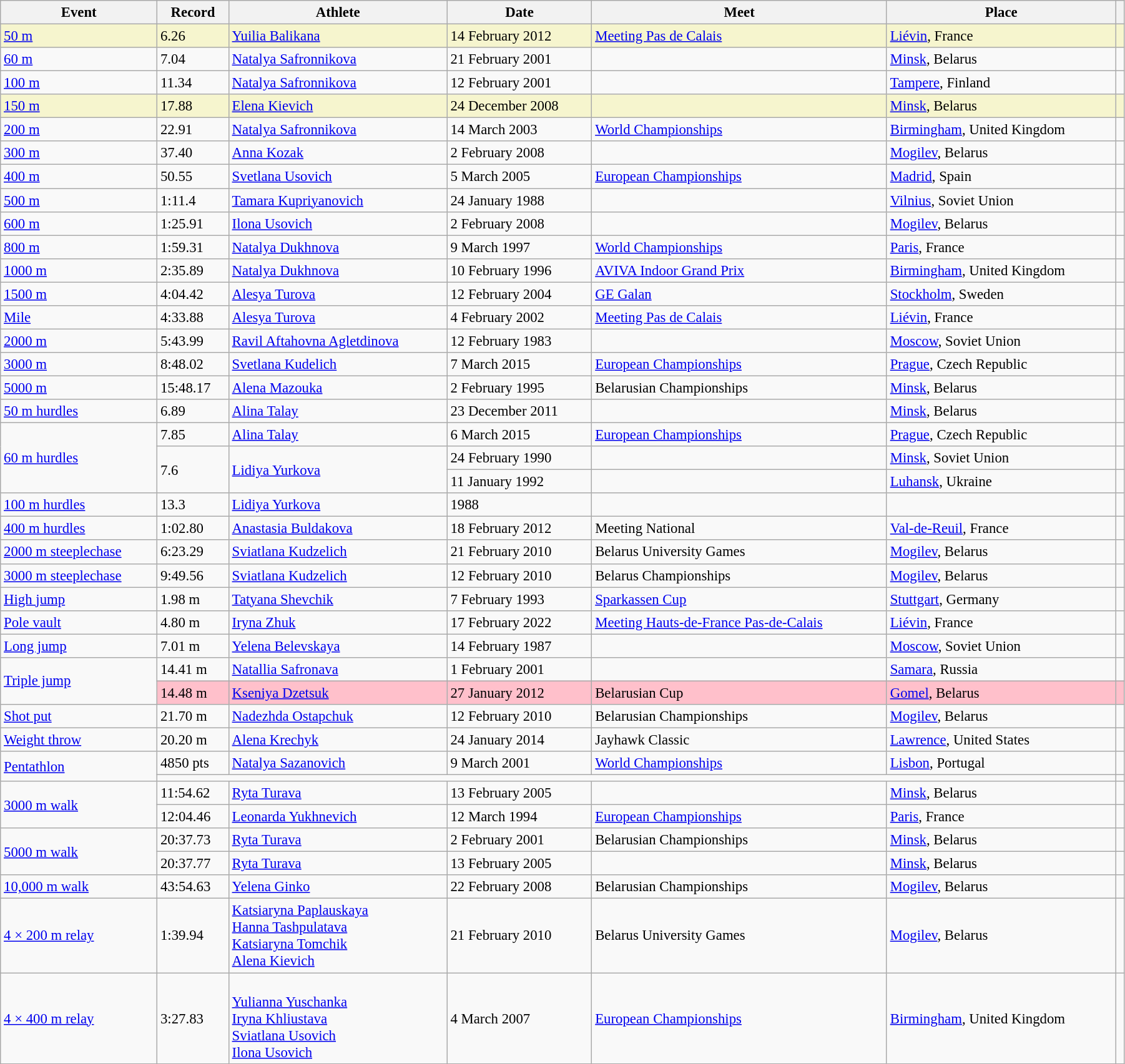<table class="wikitable" style="font-size:95%; width: 95%;">
<tr>
<th>Event</th>
<th>Record</th>
<th>Athlete</th>
<th>Date</th>
<th>Meet</th>
<th>Place</th>
<th></th>
</tr>
<tr style="background:#f6F5CE;">
<td><a href='#'>50 m</a></td>
<td>6.26</td>
<td><a href='#'>Yuilia Balikana</a></td>
<td>14 February 2012</td>
<td><a href='#'>Meeting Pas de Calais</a></td>
<td><a href='#'>Liévin</a>, France</td>
<td></td>
</tr>
<tr>
<td><a href='#'>60 m</a></td>
<td>7.04 </td>
<td><a href='#'>Natalya Safronnikova</a></td>
<td>21 February 2001</td>
<td></td>
<td><a href='#'>Minsk</a>, Belarus</td>
<td></td>
</tr>
<tr>
<td><a href='#'>100 m</a></td>
<td>11.34</td>
<td><a href='#'>Natalya Safronnikova</a></td>
<td>12 February 2001</td>
<td></td>
<td><a href='#'>Tampere</a>, Finland</td>
<td></td>
</tr>
<tr style="background:#f6F5CE;">
<td><a href='#'>150 m</a></td>
<td>17.88</td>
<td><a href='#'>Elena Kievich</a></td>
<td>24 December 2008</td>
<td></td>
<td><a href='#'>Minsk</a>, Belarus</td>
<td></td>
</tr>
<tr>
<td><a href='#'>200 m</a></td>
<td>22.91</td>
<td><a href='#'>Natalya Safronnikova</a></td>
<td>14 March 2003</td>
<td><a href='#'>World Championships</a></td>
<td><a href='#'>Birmingham</a>, United Kingdom</td>
<td></td>
</tr>
<tr>
<td><a href='#'>300 m</a></td>
<td>37.40</td>
<td><a href='#'>Anna Kozak</a></td>
<td>2 February 2008</td>
<td></td>
<td><a href='#'>Mogilev</a>, Belarus</td>
<td></td>
</tr>
<tr>
<td><a href='#'>400 m</a></td>
<td>50.55</td>
<td><a href='#'>Svetlana Usovich</a></td>
<td>5 March 2005</td>
<td><a href='#'>European Championships</a></td>
<td><a href='#'>Madrid</a>, Spain</td>
<td></td>
</tr>
<tr>
<td><a href='#'>500 m</a></td>
<td>1:11.4 </td>
<td><a href='#'>Tamara Kupriyanovich</a></td>
<td>24 January 1988</td>
<td></td>
<td><a href='#'>Vilnius</a>, Soviet Union</td>
<td></td>
</tr>
<tr>
<td><a href='#'>600 m</a></td>
<td>1:25.91</td>
<td><a href='#'>Ilona Usovich</a></td>
<td>2 February 2008</td>
<td></td>
<td><a href='#'>Mogilev</a>, Belarus</td>
<td></td>
</tr>
<tr>
<td><a href='#'>800 m</a></td>
<td>1:59.31</td>
<td><a href='#'>Natalya Dukhnova</a></td>
<td>9 March 1997</td>
<td><a href='#'>World Championships</a></td>
<td><a href='#'>Paris</a>, France</td>
<td></td>
</tr>
<tr>
<td><a href='#'>1000 m</a></td>
<td>2:35.89</td>
<td><a href='#'>Natalya Dukhnova</a></td>
<td>10 February 1996</td>
<td><a href='#'>AVIVA Indoor Grand Prix</a></td>
<td><a href='#'>Birmingham</a>, United Kingdom</td>
<td></td>
</tr>
<tr>
<td><a href='#'>1500 m</a></td>
<td>4:04.42</td>
<td><a href='#'>Alesya Turova</a></td>
<td>12 February 2004</td>
<td><a href='#'>GE Galan</a></td>
<td><a href='#'>Stockholm</a>, Sweden</td>
<td></td>
</tr>
<tr>
<td><a href='#'>Mile</a></td>
<td>4:33.88</td>
<td><a href='#'>Alesya Turova</a></td>
<td>4 February 2002</td>
<td><a href='#'>Meeting Pas de Calais</a></td>
<td><a href='#'>Liévin</a>, France</td>
<td></td>
</tr>
<tr>
<td><a href='#'>2000 m</a></td>
<td>5:43.99</td>
<td><a href='#'>Ravil Aftahovna Agletdinova</a></td>
<td>12 February 1983</td>
<td></td>
<td><a href='#'>Moscow</a>, Soviet Union</td>
<td></td>
</tr>
<tr>
<td><a href='#'>3000 m</a></td>
<td>8:48.02</td>
<td><a href='#'>Svetlana Kudelich</a></td>
<td>7 March 2015</td>
<td><a href='#'>European Championships</a></td>
<td><a href='#'>Prague</a>, Czech Republic</td>
<td></td>
</tr>
<tr>
<td><a href='#'>5000 m</a></td>
<td>15:48.17</td>
<td><a href='#'>Alena Mazouka</a></td>
<td>2 February 1995</td>
<td>Belarusian Championships</td>
<td><a href='#'>Minsk</a>, Belarus</td>
<td></td>
</tr>
<tr>
<td><a href='#'>50 m hurdles</a></td>
<td>6.89</td>
<td><a href='#'>Alina Talay</a></td>
<td>23 December 2011</td>
<td></td>
<td><a href='#'>Minsk</a>, Belarus</td>
<td></td>
</tr>
<tr>
<td rowspan=3><a href='#'>60 m hurdles</a></td>
<td>7.85</td>
<td><a href='#'>Alina Talay</a></td>
<td>6 March 2015</td>
<td><a href='#'>European Championships</a></td>
<td><a href='#'>Prague</a>, Czech Republic</td>
<td></td>
</tr>
<tr>
<td rowspan=2>7.6 </td>
<td rowspan=2><a href='#'>Lidiya Yurkova</a></td>
<td>24 February 1990</td>
<td></td>
<td><a href='#'>Minsk</a>, Soviet Union</td>
<td></td>
</tr>
<tr>
<td>11 January 1992</td>
<td></td>
<td><a href='#'>Luhansk</a>, Ukraine</td>
<td></td>
</tr>
<tr>
<td><a href='#'>100 m hurdles</a></td>
<td>13.3</td>
<td><a href='#'>Lidiya Yurkova</a></td>
<td>1988</td>
<td></td>
<td></td>
<td></td>
</tr>
<tr>
<td><a href='#'>400 m hurdles</a></td>
<td>1:02.80</td>
<td><a href='#'>Anastasia Buldakova</a></td>
<td>18 February 2012</td>
<td>Meeting National</td>
<td><a href='#'>Val-de-Reuil</a>, France</td>
<td></td>
</tr>
<tr>
<td><a href='#'>2000 m steeplechase</a></td>
<td>6:23.29</td>
<td><a href='#'>Sviatlana Kudzelich</a></td>
<td>21 February 2010</td>
<td>Belarus University Games</td>
<td><a href='#'>Mogilev</a>, Belarus</td>
<td></td>
</tr>
<tr>
<td><a href='#'>3000 m steeplechase</a></td>
<td>9:49.56</td>
<td><a href='#'>Sviatlana Kudzelich</a></td>
<td>12 February 2010</td>
<td>Belarus Championships</td>
<td><a href='#'>Mogilev</a>, Belarus</td>
<td></td>
</tr>
<tr>
<td><a href='#'>High jump</a></td>
<td>1.98 m</td>
<td><a href='#'>Tatyana Shevchik</a></td>
<td>7 February 1993</td>
<td><a href='#'>Sparkassen Cup</a></td>
<td><a href='#'>Stuttgart</a>, Germany</td>
<td></td>
</tr>
<tr>
<td><a href='#'>Pole vault</a></td>
<td>4.80 m</td>
<td><a href='#'>Iryna Zhuk</a></td>
<td>17 February 2022</td>
<td><a href='#'>Meeting Hauts-de-France Pas-de-Calais</a></td>
<td><a href='#'>Liévin</a>, France</td>
<td></td>
</tr>
<tr>
<td><a href='#'>Long jump</a></td>
<td>7.01 m</td>
<td><a href='#'>Yelena Belevskaya</a></td>
<td>14 February 1987</td>
<td></td>
<td><a href='#'>Moscow</a>, Soviet Union</td>
<td></td>
</tr>
<tr>
<td rowspan=2><a href='#'>Triple jump</a></td>
<td>14.41 m</td>
<td><a href='#'>Natallia Safronava</a></td>
<td>1 February 2001</td>
<td></td>
<td><a href='#'>Samara</a>, Russia</td>
<td></td>
</tr>
<tr style="background:pink">
<td>14.48 m</td>
<td><a href='#'>Kseniya Dzetsuk</a></td>
<td>27 January 2012</td>
<td>Belarusian Cup</td>
<td><a href='#'>Gomel</a>, Belarus</td>
<td></td>
</tr>
<tr>
<td><a href='#'>Shot put</a></td>
<td>21.70 m </td>
<td><a href='#'>Nadezhda Ostapchuk</a></td>
<td>12 February 2010</td>
<td>Belarusian Championships</td>
<td><a href='#'>Mogilev</a>, Belarus</td>
<td></td>
</tr>
<tr>
<td><a href='#'>Weight throw</a></td>
<td>20.20 m</td>
<td><a href='#'>Alena Krechyk</a></td>
<td>24 January 2014</td>
<td>Jayhawk Classic</td>
<td><a href='#'>Lawrence</a>, United States</td>
<td></td>
</tr>
<tr>
<td rowspan=2><a href='#'>Pentathlon</a></td>
<td>4850 pts</td>
<td><a href='#'>Natalya Sazanovich</a></td>
<td>9 March 2001</td>
<td><a href='#'>World Championships</a></td>
<td><a href='#'>Lisbon</a>, Portugal</td>
<td></td>
</tr>
<tr>
<td colspan=5></td>
<td></td>
</tr>
<tr>
<td rowspan=2><a href='#'>3000 m walk</a></td>
<td>11:54.62</td>
<td><a href='#'>Ryta Turava</a></td>
<td>13 February 2005</td>
<td></td>
<td><a href='#'>Minsk</a>, Belarus</td>
<td></td>
</tr>
<tr>
<td>12:04.46</td>
<td><a href='#'>Leonarda Yukhnevich</a></td>
<td>12 March 1994</td>
<td><a href='#'>European Championships</a></td>
<td><a href='#'>Paris</a>, France</td>
<td></td>
</tr>
<tr>
<td rowspan=2><a href='#'>5000 m walk</a></td>
<td>20:37.73</td>
<td><a href='#'>Ryta Turava</a></td>
<td>2 February 2001</td>
<td>Belarusian Championships</td>
<td><a href='#'>Minsk</a>, Belarus</td>
<td></td>
</tr>
<tr>
<td>20:37.77 </td>
<td><a href='#'>Ryta Turava</a></td>
<td>13 February 2005</td>
<td></td>
<td><a href='#'>Minsk</a>, Belarus</td>
<td></td>
</tr>
<tr>
<td><a href='#'>10,000 m walk</a></td>
<td>43:54.63 </td>
<td><a href='#'>Yelena Ginko</a></td>
<td>22 February 2008</td>
<td>Belarusian Championships</td>
<td><a href='#'>Mogilev</a>, Belarus</td>
<td></td>
</tr>
<tr>
<td><a href='#'>4 × 200 m relay</a></td>
<td>1:39.94</td>
<td><a href='#'>Katsiaryna Paplauskaya</a><br><a href='#'>Hanna Tashpulatava</a><br><a href='#'>Katsiaryna Tomchik</a><br><a href='#'>Alena Kievich</a></td>
<td>21 February 2010</td>
<td>Belarus University Games</td>
<td><a href='#'>Mogilev</a>, Belarus</td>
<td></td>
</tr>
<tr>
<td><a href='#'>4 × 400 m relay</a></td>
<td>3:27.83</td>
<td><br><a href='#'>Yulianna Yuschanka</a><br><a href='#'>Iryna Khliustava</a><br><a href='#'>Sviatlana Usovich</a><br><a href='#'>Ilona Usovich</a></td>
<td>4 March 2007</td>
<td><a href='#'>European Championships</a></td>
<td><a href='#'>Birmingham</a>, United Kingdom</td>
<td></td>
</tr>
</table>
